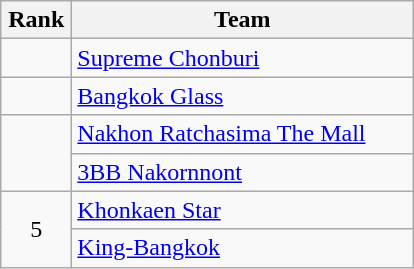<table class="wikitable" style="text-align: center;">
<tr>
<th width=40>Rank</th>
<th width=220>Team</th>
</tr>
<tr>
<td></td>
<td align=left><a href='#'>Supreme Chonburi</a></td>
</tr>
<tr>
<td></td>
<td align=left><a href='#'>Bangkok Glass</a></td>
</tr>
<tr>
<td rowspan=2></td>
<td align=left><a href='#'>Nakhon Ratchasima The Mall</a></td>
</tr>
<tr>
<td align=left><a href='#'>3BB Nakornnont</a></td>
</tr>
<tr>
<td rowspan=2>5</td>
<td align=left><a href='#'>Khonkaen Star</a></td>
</tr>
<tr>
<td align=left><a href='#'>King-Bangkok</a></td>
</tr>
</table>
